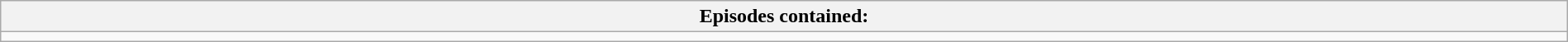<table class="wikitable" style="text-align:center; width:100%;">
<tr>
<th style="width:40%;">Episodes contained:</th>
</tr>
<tr>
<td></td>
</tr>
</table>
